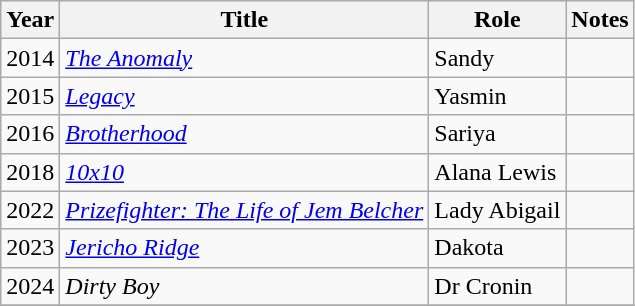<table class="wikitable sortable">
<tr>
<th>Year</th>
<th>Title</th>
<th>Role</th>
<th class="unsortable">Notes</th>
</tr>
<tr>
<td>2014</td>
<td><em><a href='#'>The Anomaly</a></em></td>
<td>Sandy</td>
<td></td>
</tr>
<tr>
<td>2015</td>
<td><em><a href='#'>Legacy</a></em></td>
<td>Yasmin</td>
<td></td>
</tr>
<tr>
<td>2016</td>
<td><em><a href='#'>Brotherhood</a></em></td>
<td>Sariya</td>
<td></td>
</tr>
<tr>
<td>2018</td>
<td><em><a href='#'>10x10</a></em></td>
<td>Alana Lewis</td>
<td></td>
</tr>
<tr>
<td>2022</td>
<td><em><a href='#'>Prizefighter: The Life of Jem Belcher</a></em></td>
<td>Lady Abigail</td>
<td></td>
</tr>
<tr>
<td>2023</td>
<td><em><a href='#'>Jericho Ridge</a></em></td>
<td>Dakota</td>
<td></td>
</tr>
<tr>
<td>2024</td>
<td><em>Dirty Boy</em></td>
<td>Dr Cronin</td>
<td></td>
</tr>
<tr>
</tr>
</table>
